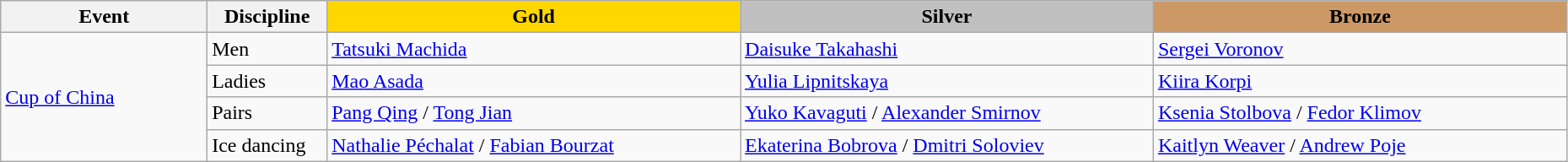<table class="wikitable" width="98%">
<tr>
<th width="10%">Event</th>
<th width="5%">Discipline</th>
<td width = "20%" align=center bgcolor=gold><strong>Gold</strong></td>
<td width = "20%" align=center bgcolor=silver><strong>Silver</strong></td>
<td width = "20%" align=center bgcolor=cc9966><strong>Bronze</strong></td>
</tr>
<tr>
<td rowspan=4><a href='#'>Cup of China</a></td>
<td>Men</td>
<td> <a href='#'>Tatsuki Machida</a></td>
<td> <a href='#'>Daisuke Takahashi</a></td>
<td> <a href='#'>Sergei Voronov</a></td>
</tr>
<tr>
<td>Ladies</td>
<td> <a href='#'>Mao Asada</a></td>
<td> <a href='#'>Yulia Lipnitskaya</a></td>
<td> <a href='#'>Kiira Korpi</a></td>
</tr>
<tr>
<td>Pairs</td>
<td> <a href='#'>Pang Qing</a> / <a href='#'>Tong Jian</a></td>
<td> <a href='#'>Yuko Kavaguti</a> / <a href='#'>Alexander Smirnov</a></td>
<td> <a href='#'>Ksenia Stolbova</a> / <a href='#'>Fedor Klimov</a></td>
</tr>
<tr>
<td>Ice dancing</td>
<td> <a href='#'>Nathalie Péchalat</a> / <a href='#'>Fabian Bourzat</a></td>
<td> <a href='#'>Ekaterina Bobrova</a> / <a href='#'>Dmitri Soloviev</a></td>
<td> <a href='#'>Kaitlyn Weaver</a> / <a href='#'>Andrew Poje</a></td>
</tr>
</table>
